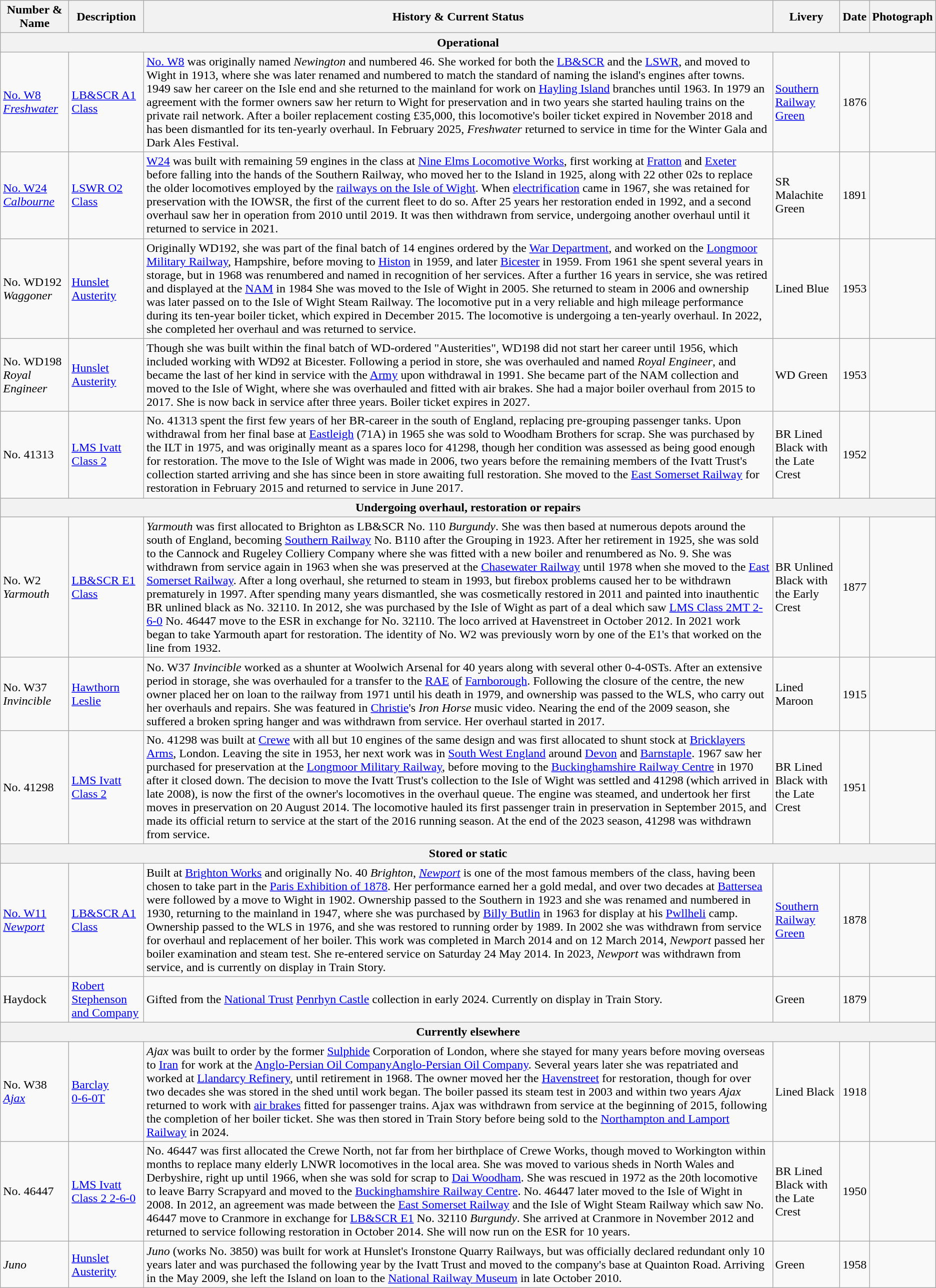<table class="wikitable">
<tr>
<th>Number & Name</th>
<th>Description</th>
<th>History & Current Status</th>
<th>Livery</th>
<th>Date</th>
<th>Photograph</th>
</tr>
<tr>
<th colspan="6" style="text-align:center;"><strong>Operational</strong></th>
</tr>
<tr>
<td><a href='#'>No. W8<br><em>Freshwater</em></a></td>
<td><a href='#'>LB&SCR A1 Class</a><br></td>
<td><a href='#'>No. W8</a> was originally named <em>Newington</em> and numbered 46. She worked for both the <a href='#'>LB&SCR</a> and the <a href='#'>LSWR</a>, and moved to Wight in 1913, where she was later renamed and numbered to match the standard of naming the island's engines after towns. 1949 saw her career on the Isle end and she returned to the mainland for work on <a href='#'>Hayling Island</a> branches until 1963. In 1979 an agreement with the former owners saw her return to Wight for preservation and in two years she started hauling trains on the private rail network. After a boiler replacement costing £35,000, this locomotive's boiler ticket expired in November 2018 and has been dismantled for its ten-yearly overhaul. In February 2025, <em>Freshwater</em> returned to service in time for the Winter Gala and Dark Ales Festival.</td>
<td><a href='#'>Southern Railway Green</a></td>
<td>1876</td>
<td></td>
</tr>
<tr>
<td><a href='#'>No. W24<br> <em>Calbourne</em></a></td>
<td><a href='#'>LSWR O2 Class</a><br></td>
<td><a href='#'>W24</a> was built with remaining 59 engines in the class at <a href='#'>Nine Elms Locomotive Works</a>, first working at <a href='#'>Fratton</a> and <a href='#'>Exeter</a> before falling into the hands of the Southern Railway, who moved her to the Island in 1925, along with 22 other 02s to replace the older locomotives employed by the <a href='#'>railways on the Isle of Wight</a>. When <a href='#'>electrification</a> came in 1967, she was retained for preservation with the IOWSR, the first of the current fleet to do so. After 25 years her restoration ended in 1992, and a second overhaul saw her in operation from 2010 until 2019. It was then withdrawn from service, undergoing another overhaul until it returned to service in 2021.</td>
<td>SR Malachite Green</td>
<td>1891</td>
<td></td>
</tr>
<tr>
<td>No. WD192<br><em>Waggoner</em></td>
<td><a href='#'>Hunslet Austerity</a><br></td>
<td>Originally WD192, she was part of the final batch of 14 engines ordered by the <a href='#'>War Department</a>, and worked on the <a href='#'>Longmoor Military Railway</a>, Hampshire, before moving to <a href='#'>Histon</a> in 1959, and later <a href='#'>Bicester</a> in 1959. From 1961 she spent several years in storage, but in 1968 was renumbered and named in recognition of her services. After a further 16 years in service, she was retired and displayed at the <a href='#'>NAM</a> in 1984 She was moved to the Isle of Wight in 2005. She returned to steam in 2006 and ownership was later passed on to the Isle of Wight Steam Railway. The locomotive put in a very reliable and high mileage performance during its ten-year boiler ticket, which expired in December 2015. The locomotive is undergoing a ten-yearly overhaul. In 2022, she completed her overhaul and was returned to service.</td>
<td>Lined Blue</td>
<td>1953</td>
<td></td>
</tr>
<tr>
<td>No. WD198 <em>Royal Engineer</em></td>
<td><a href='#'>Hunslet Austerity</a><br></td>
<td>Though she was built within the final batch of WD-ordered "Austerities", WD198 did not start her career until 1956, which included working with WD92 at Bicester. Following a period in store, she was overhauled and named <em>Royal Engineer</em>, and became the last of her kind in service with the <a href='#'>Army</a> upon withdrawal in 1991. She became part of the NAM collection and moved to the Isle of Wight, where she was overhauled and fitted with air brakes. She had a major boiler overhaul from 2015 to 2017. She is now back in service after three years. Boiler ticket expires in 2027.</td>
<td>WD Green</td>
<td>1953</td>
<td></td>
</tr>
<tr>
<td>No. 41313</td>
<td><a href='#'>LMS Ivatt Class 2</a><br></td>
<td>No. 41313 spent the first few years of her BR-career in the south of England, replacing pre-grouping passenger tanks. Upon withdrawal from her final base at <a href='#'>Eastleigh</a> (71A) in 1965 she was sold to Woodham Brothers for scrap. She was purchased by the ILT in 1975, and was originally meant as a spares loco for 41298, though her condition was assessed as being good enough for restoration. The move to the Isle of Wight was made in 2006, two years before the remaining members of the Ivatt Trust's collection started arriving and she has since been in store awaiting full restoration. She moved to the <a href='#'>East Somerset Railway</a> for restoration in February 2015 and returned to service in June 2017.</td>
<td>BR Lined Black with the Late Crest</td>
<td>1952</td>
<td></td>
</tr>
<tr>
<th colspan="6" style="text-align:center;"><strong>Undergoing overhaul, restoration or repairs</strong></th>
</tr>
<tr>
<td>No. W2 <em>Yarmouth</em></td>
<td><a href='#'>LB&SCR E1 Class</a><br></td>
<td><em>Yarmouth</em> was first allocated to Brighton as LB&SCR No. 110 <em>Burgundy</em>. She was then based at numerous depots around the south of England, becoming <a href='#'>Southern Railway</a> No. B110 after the Grouping in 1923. After her retirement in 1925, she was sold to the Cannock and Rugeley Colliery Company where she was fitted with a new boiler and renumbered as No. 9. She was withdrawn from service again in 1963 when she was preserved at the <a href='#'>Chasewater Railway</a> until 1978 when she moved to the <a href='#'>East Somerset Railway</a>. After a long overhaul, she returned to steam in 1993, but firebox problems caused her to be withdrawn prematurely in 1997. After spending many years dismantled, she was cosmetically restored in 2011 and painted into inauthentic BR unlined black as No. 32110. In 2012, she was purchased by the Isle of Wight as part of a deal which saw <a href='#'>LMS Class 2MT 2-6-0</a> No. 46447 move to the ESR in exchange for No. 32110. The loco arrived at Havenstreet in October 2012. In 2021 work began to take Yarmouth apart for restoration. The identity of No. W2 was previously worn by one of the E1's that worked on the line from 1932.</td>
<td>BR Unlined Black with the Early Crest</td>
<td>1877</td>
<td></td>
</tr>
<tr>
<td>No. W37 <em>Invincible</em></td>
<td><a href='#'>Hawthorn Leslie</a><br></td>
<td>No. W37 <em>Invincible</em> worked as a shunter at Woolwich Arsenal for 40 years along with several other 0-4-0STs. After an extensive period in storage, she was overhauled for a transfer to the <a href='#'>RAE</a> of <a href='#'>Farnborough</a>. Following the closure of the centre, the new owner placed her on loan to the railway from 1971 until his death in 1979, and ownership was passed to the WLS, who carry out her overhauls and repairs. She was featured in <a href='#'>Christie</a>'s <em>Iron Horse</em> music video. Nearing the end of the 2009 season, she suffered a broken spring hanger and was withdrawn from service. Her overhaul started in 2017.</td>
<td>Lined Maroon</td>
<td>1915</td>
<td></td>
</tr>
<tr>
<td>No. 41298</td>
<td><a href='#'>LMS Ivatt Class 2</a><br></td>
<td>No. 41298 was built at <a href='#'>Crewe</a> with all but 10 engines of the same design and was first allocated to shunt stock at <a href='#'>Bricklayers Arms</a>, London. Leaving the site in 1953, her next work was in <a href='#'>South West England</a> around <a href='#'>Devon</a> and <a href='#'>Barnstaple</a>. 1967 saw her purchased for preservation at the <a href='#'>Longmoor Military Railway</a>, before moving to the <a href='#'>Buckinghamshire Railway Centre</a> in 1970 after it closed down. The decision to move the Ivatt Trust's collection to the Isle of Wight was settled and 41298 (which arrived in late 2008), is now the first of the owner's locomotives in the overhaul queue. The engine was steamed, and undertook her first moves in preservation on 20 August 2014. The locomotive hauled its first passenger train in preservation in September 2015, and made its official return to service at the start of the 2016 running season. At the end of the 2023 season, 41298 was withdrawn from service.</td>
<td>BR Lined Black with the Late Crest</td>
<td>1951</td>
<td></td>
</tr>
<tr>
<th colspan="6" style="text-align:center;"><strong>Stored or static</strong></th>
</tr>
<tr>
<td><a href='#'>No. W11<br> <em>Newport</em></a></td>
<td><a href='#'>LB&SCR A1 Class</a><br></td>
<td>Built at <a href='#'>Brighton Works</a> and originally No. 40 <em>Brighton</em>, <em><a href='#'>Newport</a></em> is one of the most famous members of the class, having been chosen to take part in the <a href='#'>Paris Exhibition of 1878</a>. Her performance earned her a gold medal, and over two decades at <a href='#'>Battersea</a> were followed by a move to Wight in 1902. Ownership passed to the Southern in 1923 and she was renamed and numbered in 1930, returning to the mainland in 1947, where she was purchased by <a href='#'>Billy Butlin</a> in 1963 for display at his <a href='#'>Pwllheli</a> camp. Ownership passed to the WLS in 1976, and she was restored to running order by 1989. In 2002 she was withdrawn from service for overhaul and replacement of her boiler. This work was completed in March 2014 and on 12 March 2014, <em>Newport</em> passed her boiler examination and steam test. She re-entered service on Saturday 24 May 2014. In 2023, <em>Newport</em> was withdrawn from service, and is currently on display in Train Story.</td>
<td><a href='#'>Southern Railway Green</a></td>
<td>1878</td>
<td></td>
</tr>
<tr>
<td>Haydock</td>
<td><a href='#'>Robert Stephenson and Company</a><br></td>
<td>Gifted from the <a href='#'>National Trust</a> <a href='#'>Penrhyn Castle</a> collection in early 2024. Currently on display in Train Story.</td>
<td>Green</td>
<td>1879</td>
<td></td>
</tr>
<tr>
<th colspan="6" style="text-align:center;"><strong>Currently elsewhere</strong></th>
</tr>
<tr>
<td>No. W38<br><em><a href='#'>Ajax</a></em></td>
<td><a href='#'>Barclay</a><br><a href='#'>0-6-0</a><a href='#'><abbr>T</abbr></a></td>
<td><em>Ajax</em> was built to order by the former <a href='#'>Sulphide</a> Corporation of London, where she stayed for many years before moving overseas to <a href='#'>Iran</a> for work at the <a href='#'>Anglo-Persian Oil CompanyAnglo-Persian Oil Company</a>. Several years later she was repatriated and worked at <a href='#'>Llandarcy Refinery</a>, until retirement in 1968. The owner moved her the <a href='#'>Havenstreet</a> for restoration, though for over two decades she was stored in the shed until work began. The boiler passed its steam test in 2003 and within two years <em>Ajax</em> returned to work with <a href='#'>air brakes</a> fitted for passenger trains. Ajax was withdrawn from service at the beginning of 2015, following the completion of her boiler ticket. She was then stored in Train Story before being sold to the <a href='#'>Northampton and Lamport Railway</a> in 2024.</td>
<td>Lined Black</td>
<td>1918</td>
<td></td>
</tr>
<tr>
<td>No. 46447</td>
<td><a href='#'>LMS Ivatt Class 2 2-6-0</a><br></td>
<td>No. 46447 was first allocated the Crewe North, not far from her birthplace of Crewe Works, though moved to Workington within months to replace many elderly LNWR locomotives in the local area. She was moved to various sheds in North Wales and Derbyshire, right up until 1966, when she was sold for scrap to <a href='#'>Dai Woodham</a>. She was rescued in 1972 as the 20th locomotive to leave Barry Scrapyard and moved to the <a href='#'>Buckinghamshire Railway Centre</a>. No. 46447 later moved to the Isle of Wight in 2008. In 2012, an agreement was made between the <a href='#'>East Somerset Railway</a> and the Isle of Wight Steam Railway which saw No. 46447 move to Cranmore in exchange for <a href='#'>LB&SCR E1</a> No. 32110 <em>Burgundy</em>. She arrived at Cranmore in November 2012 and returned to service following restoration in October 2014. She will now run on the ESR for 10 years.</td>
<td>BR Lined Black with the Late Crest</td>
<td>1950</td>
<td></td>
</tr>
<tr>
<td><em>Juno</em></td>
<td><a href='#'>Hunslet Austerity</a><br></td>
<td><em>Juno</em> (works No. 3850) was built for work at Hunslet's Ironstone Quarry Railways, but was officially declared redundant only 10 years later and was purchased the following year by the Ivatt Trust and moved to the company's base at Quainton Road. Arriving in the May 2009, she left the Island on loan to the <a href='#'>National Railway Museum</a> in late October 2010.</td>
<td>Green</td>
<td>1958</td>
<td></td>
</tr>
</table>
